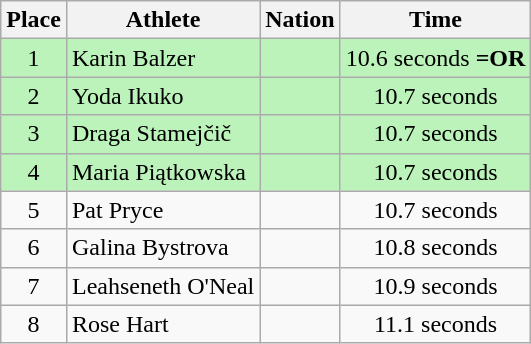<table class="wikitable sortable" style="text-align:center">
<tr>
<th>Place</th>
<th>Athlete</th>
<th>Nation</th>
<th>Time</th>
</tr>
<tr bgcolor=bbf3bb>
<td>1</td>
<td align=left>Karin Balzer</td>
<td align=left></td>
<td>10.6 seconds <strong>=OR</strong></td>
</tr>
<tr bgcolor=bbf3bb>
<td>2</td>
<td align=left>Yoda Ikuko</td>
<td align=left></td>
<td>10.7 seconds</td>
</tr>
<tr bgcolor=bbf3bb>
<td>3</td>
<td align=left>Draga Stamejčič</td>
<td align=left></td>
<td>10.7 seconds</td>
</tr>
<tr bgcolor=bbf3bb>
<td>4</td>
<td align=left>Maria Piątkowska</td>
<td align=left></td>
<td>10.7 seconds</td>
</tr>
<tr>
<td>5</td>
<td align=left>Pat Pryce</td>
<td align=left></td>
<td>10.7 seconds</td>
</tr>
<tr>
<td>6</td>
<td align=left>Galina Bystrova</td>
<td align=left></td>
<td>10.8 seconds</td>
</tr>
<tr>
<td>7</td>
<td align=left>Leahseneth O'Neal</td>
<td align=left></td>
<td>10.9 seconds</td>
</tr>
<tr>
<td>8</td>
<td align=left>Rose Hart</td>
<td align=left></td>
<td>11.1 seconds</td>
</tr>
</table>
